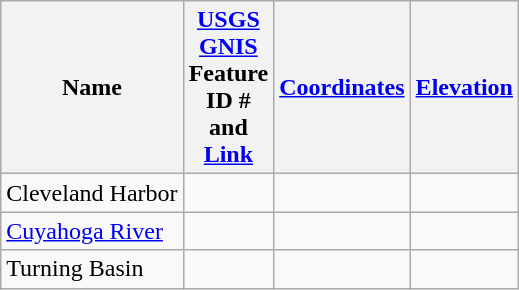<table class="wikitable sortable">
<tr>
<th>Name<br></th>
<th><a href='#'>USGS</a><br><a href='#'>GNIS</a><br>Feature<br>ID #<br>and<br><a href='#'>Link</a><br></th>
<th><a href='#'>Coordinates</a><br></th>
<th><a href='#'>Elevation</a><br></th>
</tr>
<tr>
<td>Cleveland Harbor</td>
<td></td>
<td></td>
<td></td>
</tr>
<tr>
<td><a href='#'>Cuyahoga River</a></td>
<td></td>
<td></td>
<td></td>
</tr>
<tr>
<td>Turning Basin</td>
<td></td>
<td></td>
<td></td>
</tr>
</table>
